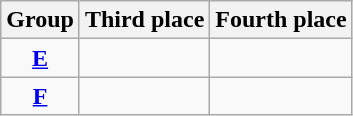<table class="wikitable">
<tr>
<th>Group</th>
<th>Third place</th>
<th>Fourth place</th>
</tr>
<tr>
<td align=center><strong><a href='#'>E</a></strong></td>
<td></td>
<td></td>
</tr>
<tr>
<td align=center><strong><a href='#'>F</a></strong></td>
<td></td>
<td></td>
</tr>
</table>
